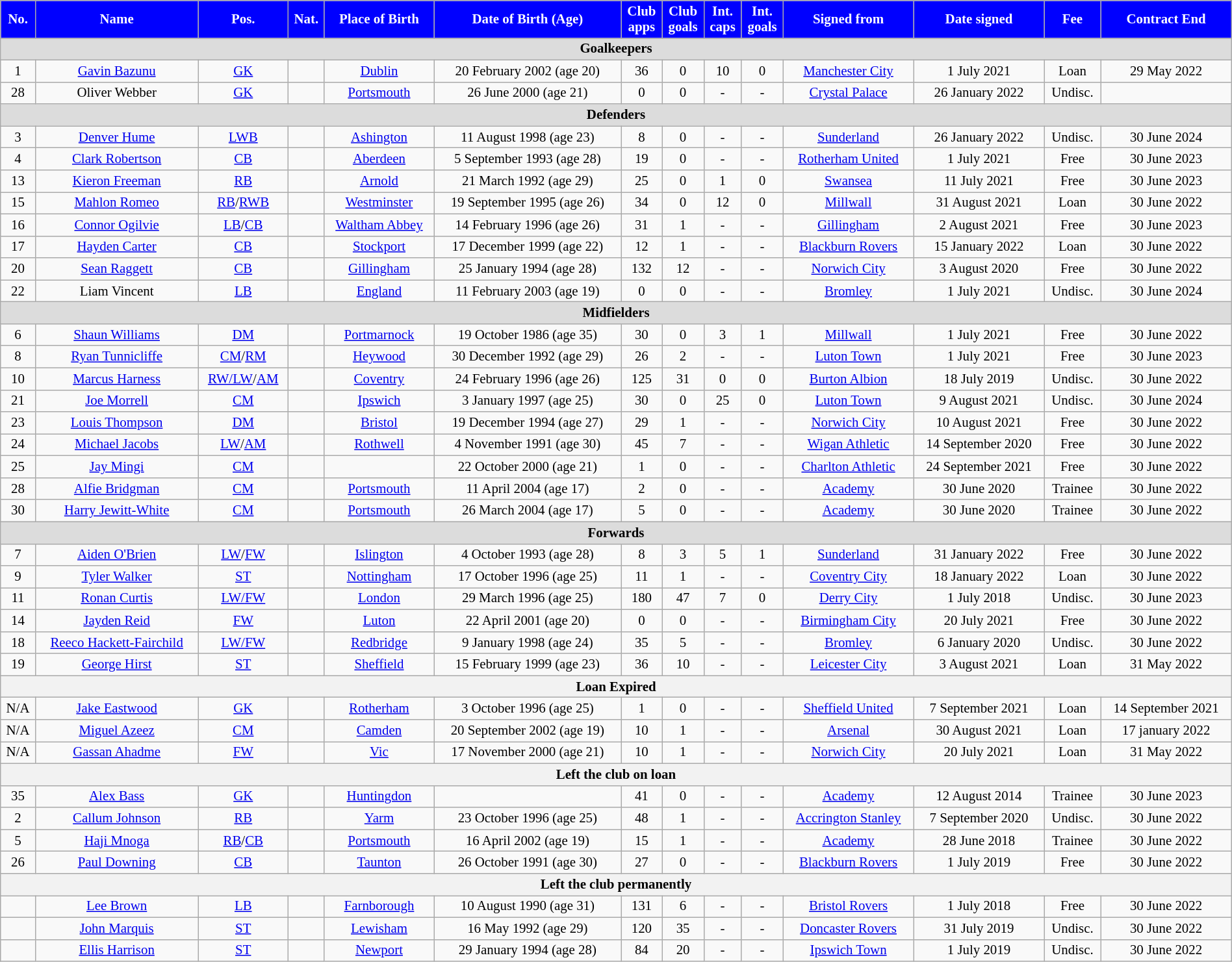<table class="wikitable" style="text-align:center; font-size:87%; width:100%;">
<tr>
<th style="background:#0000FF; color:white; text-align:center;">No.</th>
<th style="background:#0000FF; color:white; text-align:center;">Name</th>
<th style="background:#0000FF; color:white; text-align:center;">Pos.</th>
<th style="background:#0000FF; color:white; text-align:center;">Nat.</th>
<th style="background:#0000FF; color:white; text-align:center;">Place of Birth</th>
<th style="background:#0000FF; color:white; text-align:center;">Date of Birth (Age)</th>
<th style="background:#0000FF; color:white; text-align:center;">Club<br>apps</th>
<th style="background:#0000FF; color:white; text-align:center;">Club<br>goals</th>
<th style="background:#0000FF; color:white; text-align:center;">Int.<br>caps</th>
<th style="background:#0000FF; color:white; text-align:center;">Int.<br>goals</th>
<th style="background:#0000FF; color:white; text-align:center;">Signed from</th>
<th style="background:#0000FF; color:white; text-align:center;">Date signed</th>
<th style="background:#0000FF; color:white; text-align:center;">Fee</th>
<th style="background:#0000FF; color:white; text-align:center;">Contract End</th>
</tr>
<tr>
<th colspan="14" style="background:#dcdcdc; text-align:center;">Goalkeepers</th>
</tr>
<tr>
<td>1</td>
<td><a href='#'>Gavin Bazunu</a></td>
<td><a href='#'>GK</a></td>
<td></td>
<td><a href='#'>Dublin</a></td>
<td>20 February 2002 (age 20)</td>
<td>36</td>
<td>0</td>
<td>10</td>
<td>0</td>
<td><a href='#'>Manchester City</a></td>
<td>1 July 2021</td>
<td>Loan</td>
<td>29 May 2022</td>
</tr>
<tr>
<td>28</td>
<td>Oliver Webber</td>
<td><a href='#'>GK</a></td>
<td></td>
<td><a href='#'>Portsmouth</a></td>
<td>26 June 2000 (age 21)</td>
<td>0</td>
<td>0</td>
<td>-</td>
<td>-</td>
<td><a href='#'>Crystal Palace</a></td>
<td>26 January 2022</td>
<td>Undisc.</td>
<td></td>
</tr>
<tr>
<th colspan="14" style="background:#dcdcdc; text-align:center;">Defenders</th>
</tr>
<tr>
<td>3</td>
<td><a href='#'>Denver Hume</a></td>
<td><a href='#'>LWB</a></td>
<td></td>
<td><a href='#'>Ashington</a></td>
<td>11 August 1998 (age 23)</td>
<td>8</td>
<td>0</td>
<td>-</td>
<td>-</td>
<td><a href='#'>Sunderland</a></td>
<td>26 January 2022</td>
<td>Undisc.</td>
<td>30 June 2024</td>
</tr>
<tr>
<td>4</td>
<td><a href='#'>Clark Robertson</a></td>
<td><a href='#'>CB</a></td>
<td></td>
<td><a href='#'>Aberdeen</a></td>
<td>5 September 1993 (age 28)</td>
<td>19</td>
<td>0</td>
<td>-</td>
<td>-</td>
<td><a href='#'>Rotherham United</a></td>
<td>1 July 2021</td>
<td>Free</td>
<td>30 June 2023</td>
</tr>
<tr>
<td>13</td>
<td><a href='#'>Kieron Freeman</a></td>
<td><a href='#'>RB</a></td>
<td></td>
<td><a href='#'>Arnold</a></td>
<td>21 March 1992 (age 29)</td>
<td>25</td>
<td>0</td>
<td>1</td>
<td>0</td>
<td><a href='#'>Swansea</a></td>
<td>11 July 2021</td>
<td>Free</td>
<td>30 June 2023</td>
</tr>
<tr>
<td>15</td>
<td><a href='#'>Mahlon Romeo</a></td>
<td><a href='#'>RB</a>/<a href='#'>RWB</a></td>
<td></td>
<td><a href='#'>Westminster</a></td>
<td>19 September 1995 (age 26)</td>
<td>34</td>
<td>0</td>
<td>12</td>
<td>0</td>
<td><a href='#'>Millwall</a></td>
<td>31 August 2021</td>
<td>Loan</td>
<td>30 June 2022</td>
</tr>
<tr>
<td>16</td>
<td><a href='#'>Connor Ogilvie</a></td>
<td><a href='#'>LB</a>/<a href='#'>CB</a></td>
<td></td>
<td><a href='#'>Waltham Abbey</a></td>
<td>14 February 1996 (age 26)</td>
<td>31</td>
<td>1</td>
<td>-</td>
<td>-</td>
<td><a href='#'>Gillingham</a></td>
<td>2 August 2021</td>
<td>Free</td>
<td>30 June 2023</td>
</tr>
<tr>
<td>17</td>
<td><a href='#'>Hayden Carter</a></td>
<td><a href='#'>CB</a></td>
<td></td>
<td><a href='#'>Stockport</a></td>
<td>17 December 1999 (age 22)</td>
<td>12</td>
<td>1</td>
<td>-</td>
<td>-</td>
<td><a href='#'>Blackburn Rovers</a></td>
<td>15 January 2022</td>
<td>Loan</td>
<td>30 June 2022</td>
</tr>
<tr>
<td>20</td>
<td><a href='#'>Sean Raggett</a></td>
<td><a href='#'>CB</a></td>
<td></td>
<td><a href='#'>Gillingham</a></td>
<td>25 January 1994 (age 28)</td>
<td>132</td>
<td>12</td>
<td>-</td>
<td>-</td>
<td><a href='#'>Norwich City</a></td>
<td>3 August 2020</td>
<td>Free</td>
<td>30 June 2022</td>
</tr>
<tr>
<td>22</td>
<td>Liam Vincent</td>
<td><a href='#'>LB</a></td>
<td></td>
<td><a href='#'>England</a></td>
<td>11 February 2003 (age 19)</td>
<td>0</td>
<td>0</td>
<td>-</td>
<td>-</td>
<td><a href='#'>Bromley</a></td>
<td>1 July 2021</td>
<td>Undisc.</td>
<td>30 June 2024</td>
</tr>
<tr>
<th colspan="14" style="background:#dcdcdc; text-align:center;">Midfielders</th>
</tr>
<tr>
<td>6</td>
<td><a href='#'>Shaun Williams</a></td>
<td><a href='#'>DM</a></td>
<td></td>
<td><a href='#'>Portmarnock</a></td>
<td>19 October 1986 (age 35)</td>
<td>30</td>
<td>0</td>
<td>3</td>
<td>1</td>
<td><a href='#'>Millwall</a></td>
<td>1 July 2021</td>
<td>Free</td>
<td>30 June 2022</td>
</tr>
<tr>
<td>8</td>
<td><a href='#'>Ryan Tunnicliffe</a></td>
<td><a href='#'>CM</a>/<a href='#'>RM</a></td>
<td></td>
<td><a href='#'>Heywood</a></td>
<td>30 December 1992 (age 29)</td>
<td>26</td>
<td>2</td>
<td>-</td>
<td>-</td>
<td><a href='#'>Luton Town</a></td>
<td>1 July 2021</td>
<td>Free</td>
<td>30 June 2023</td>
</tr>
<tr>
<td>10</td>
<td><a href='#'>Marcus Harness</a></td>
<td><a href='#'>RW/LW</a>/<a href='#'>AM</a></td>
<td></td>
<td><a href='#'>Coventry</a></td>
<td>24 February 1996 (age 26)</td>
<td>125</td>
<td>31</td>
<td>0</td>
<td>0</td>
<td><a href='#'>Burton Albion</a></td>
<td>18 July 2019</td>
<td>Undisc.</td>
<td>30 June 2022</td>
</tr>
<tr>
<td>21</td>
<td><a href='#'>Joe Morrell</a></td>
<td><a href='#'>CM</a></td>
<td></td>
<td><a href='#'>Ipswich</a></td>
<td>3 January 1997 (age 25)</td>
<td>30</td>
<td>0</td>
<td>25</td>
<td>0</td>
<td><a href='#'>Luton Town</a></td>
<td>9 August 2021</td>
<td>Undisc.</td>
<td>30 June 2024</td>
</tr>
<tr>
<td>23</td>
<td><a href='#'>Louis Thompson</a></td>
<td><a href='#'>DM</a></td>
<td></td>
<td><a href='#'>Bristol</a></td>
<td>19 December 1994 (age 27)</td>
<td>29</td>
<td>1</td>
<td>-</td>
<td>-</td>
<td><a href='#'>Norwich City</a></td>
<td>10 August 2021</td>
<td>Free</td>
<td>30 June 2022</td>
</tr>
<tr>
<td>24</td>
<td><a href='#'>Michael Jacobs</a></td>
<td><a href='#'>LW</a>/<a href='#'>AM</a></td>
<td></td>
<td><a href='#'>Rothwell</a></td>
<td>4 November 1991 (age 30)</td>
<td>45</td>
<td>7</td>
<td>-</td>
<td>-</td>
<td><a href='#'>Wigan Athletic</a></td>
<td>14 September 2020</td>
<td>Free</td>
<td>30 June 2022</td>
</tr>
<tr>
<td>25</td>
<td><a href='#'>Jay Mingi</a></td>
<td><a href='#'>CM</a></td>
<td></td>
<td></td>
<td>22 October 2000 (age 21)</td>
<td>1</td>
<td>0</td>
<td>-</td>
<td>-</td>
<td><a href='#'>Charlton Athletic</a></td>
<td>24 September 2021</td>
<td>Free</td>
<td>30 June 2022</td>
</tr>
<tr>
<td>28</td>
<td><a href='#'>Alfie Bridgman</a></td>
<td><a href='#'>CM</a></td>
<td></td>
<td><a href='#'>Portsmouth</a></td>
<td>11 April 2004 (age 17)</td>
<td>2</td>
<td>0</td>
<td>-</td>
<td>-</td>
<td><a href='#'>Academy</a></td>
<td>30 June 2020</td>
<td>Trainee</td>
<td>30 June 2022</td>
</tr>
<tr>
<td>30</td>
<td><a href='#'>Harry Jewitt-White</a></td>
<td><a href='#'>CM</a></td>
<td></td>
<td><a href='#'>Portsmouth</a></td>
<td>26 March 2004 (age 17)</td>
<td>5</td>
<td>0</td>
<td>-</td>
<td>-</td>
<td><a href='#'>Academy</a></td>
<td>30 June 2020</td>
<td>Trainee</td>
<td>30 June 2022</td>
</tr>
<tr>
<th colspan="14" style="background:#dcdcdc; text-align=center;">Forwards</th>
</tr>
<tr>
<td>7</td>
<td><a href='#'>Aiden O'Brien</a></td>
<td><a href='#'>LW</a>/<a href='#'>FW</a></td>
<td></td>
<td><a href='#'>Islington</a></td>
<td>4 October 1993 (age 28)</td>
<td>8</td>
<td>3</td>
<td>5</td>
<td>1</td>
<td><a href='#'>Sunderland</a></td>
<td>31 January 2022</td>
<td>Free</td>
<td>30 June 2022</td>
</tr>
<tr>
<td>9</td>
<td><a href='#'>Tyler Walker</a></td>
<td><a href='#'>ST</a></td>
<td></td>
<td><a href='#'>Nottingham</a></td>
<td>17 October 1996 (age 25)</td>
<td>11</td>
<td>1</td>
<td>-</td>
<td>-</td>
<td><a href='#'>Coventry City</a></td>
<td>18 January 2022</td>
<td>Loan</td>
<td>30 June 2022</td>
</tr>
<tr>
<td>11</td>
<td><a href='#'>Ronan Curtis</a></td>
<td><a href='#'>LW/</a><a href='#'>FW</a></td>
<td></td>
<td><a href='#'>London</a></td>
<td>29 March 1996 (age 25)</td>
<td>180</td>
<td>47</td>
<td>7</td>
<td>0</td>
<td><a href='#'>Derry City</a></td>
<td>1 July 2018</td>
<td>Undisc.</td>
<td>30 June 2023</td>
</tr>
<tr>
<td>14</td>
<td><a href='#'>Jayden Reid</a></td>
<td><a href='#'>FW</a></td>
<td></td>
<td><a href='#'>Luton</a></td>
<td>22 April 2001 (age 20)</td>
<td>0</td>
<td>0</td>
<td>-</td>
<td>-</td>
<td><a href='#'>Birmingham City</a></td>
<td>20 July 2021</td>
<td>Free</td>
<td>30 June 2022</td>
</tr>
<tr>
<td>18</td>
<td><a href='#'>Reeco Hackett-Fairchild</a></td>
<td><a href='#'>LW/</a><a href='#'>FW</a></td>
<td></td>
<td><a href='#'>Redbridge</a></td>
<td>9 January 1998 (age 24)</td>
<td>35</td>
<td>5</td>
<td>-</td>
<td>-</td>
<td><a href='#'>Bromley</a></td>
<td>6 January 2020</td>
<td>Undisc.</td>
<td>30 June 2022</td>
</tr>
<tr>
<td>19</td>
<td><a href='#'>George Hirst</a></td>
<td><a href='#'>ST</a></td>
<td></td>
<td><a href='#'>Sheffield</a></td>
<td>15 February 1999 (age 23)</td>
<td>36</td>
<td>10</td>
<td>-</td>
<td>-</td>
<td><a href='#'>Leicester City</a></td>
<td>3 August 2021</td>
<td>Loan</td>
<td>31 May 2022</td>
</tr>
<tr>
<th colspan="14">Loan Expired</th>
</tr>
<tr>
<td>N/A</td>
<td><a href='#'>Jake Eastwood</a></td>
<td><a href='#'>GK</a></td>
<td></td>
<td><a href='#'>Rotherham</a></td>
<td>3 October 1996 (age 25)</td>
<td>1</td>
<td>0</td>
<td>-</td>
<td>-</td>
<td><a href='#'>Sheffield United</a></td>
<td>7 September 2021</td>
<td>Loan</td>
<td>14 September 2021</td>
</tr>
<tr>
<td>N/A</td>
<td><a href='#'>Miguel Azeez</a></td>
<td><a href='#'>CM</a></td>
<td></td>
<td><a href='#'>Camden</a></td>
<td>20 September 2002 (age 19)</td>
<td>10</td>
<td>1</td>
<td>-</td>
<td>-</td>
<td><a href='#'>Arsenal</a></td>
<td>30 August 2021</td>
<td>Loan</td>
<td>17 january 2022</td>
</tr>
<tr>
<td>N/A</td>
<td><a href='#'>Gassan Ahadme</a></td>
<td><a href='#'>FW</a></td>
<td></td>
<td><a href='#'>Vic</a></td>
<td>17 November 2000 (age 21)</td>
<td>10</td>
<td>1</td>
<td>-</td>
<td>-</td>
<td><a href='#'>Norwich City</a></td>
<td>20 July 2021</td>
<td>Loan</td>
<td>31 May 2022</td>
</tr>
<tr>
<th colspan="14">Left the club on loan</th>
</tr>
<tr>
<td>35</td>
<td><a href='#'>Alex Bass</a></td>
<td><a href='#'>GK</a></td>
<td></td>
<td><a href='#'>Huntingdon</a></td>
<td></td>
<td>41</td>
<td>0</td>
<td>-</td>
<td>-</td>
<td><a href='#'>Academy</a></td>
<td>12 August 2014</td>
<td>Trainee</td>
<td>30 June 2023</td>
</tr>
<tr>
<td>2</td>
<td><a href='#'>Callum Johnson</a></td>
<td><a href='#'>RB</a></td>
<td></td>
<td><a href='#'>Yarm</a></td>
<td>23 October 1996 (age 25)</td>
<td>48</td>
<td>1</td>
<td>-</td>
<td>-</td>
<td><a href='#'>Accrington Stanley</a></td>
<td>7 September 2020</td>
<td>Undisc.</td>
<td>30 June 2022</td>
</tr>
<tr>
<td>5</td>
<td><a href='#'>Haji Mnoga</a></td>
<td><a href='#'>RB</a>/<a href='#'>CB</a></td>
<td></td>
<td><a href='#'>Portsmouth</a></td>
<td>16 April 2002 (age 19)</td>
<td>15</td>
<td>1</td>
<td>-</td>
<td>-</td>
<td><a href='#'>Academy</a></td>
<td>28 June 2018</td>
<td>Trainee</td>
<td>30 June 2022</td>
</tr>
<tr>
<td>26</td>
<td><a href='#'>Paul Downing</a></td>
<td><a href='#'>CB</a></td>
<td></td>
<td><a href='#'>Taunton</a></td>
<td>26 October 1991 (age 30)</td>
<td>27</td>
<td>0</td>
<td>-</td>
<td>-</td>
<td><a href='#'>Blackburn Rovers</a></td>
<td>1 July 2019</td>
<td>Free</td>
<td>30 June 2022</td>
</tr>
<tr>
<th colspan="14">Left the club permanently</th>
</tr>
<tr>
<td></td>
<td><a href='#'>Lee Brown</a></td>
<td><a href='#'>LB</a></td>
<td></td>
<td><a href='#'>Farnborough</a></td>
<td>10 August 1990 (age 31)</td>
<td>131</td>
<td>6</td>
<td>-</td>
<td>-</td>
<td><a href='#'>Bristol Rovers</a></td>
<td>1 July 2018</td>
<td>Free</td>
<td>30 June 2022</td>
</tr>
<tr>
<td></td>
<td><a href='#'>John Marquis</a></td>
<td><a href='#'>ST</a></td>
<td></td>
<td><a href='#'>Lewisham</a></td>
<td>16 May 1992 (age 29)</td>
<td>120</td>
<td>35</td>
<td>-</td>
<td>-</td>
<td><a href='#'>Doncaster Rovers</a></td>
<td>31 July 2019</td>
<td>Undisc.</td>
<td>30 June 2022</td>
</tr>
<tr>
<td></td>
<td><a href='#'>Ellis Harrison</a></td>
<td><a href='#'>ST</a></td>
<td></td>
<td><a href='#'>Newport</a></td>
<td>29 January 1994 (age 28)</td>
<td>84</td>
<td>20</td>
<td>-</td>
<td>-</td>
<td><a href='#'>Ipswich Town</a></td>
<td>1 July 2019</td>
<td>Undisc.</td>
<td>30 June 2022</td>
</tr>
</table>
